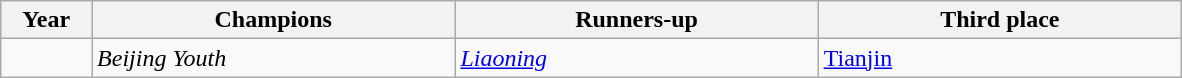<table class="wikitable">
<tr>
<th style="width:5%;">Year</th>
<th style="width:20%;">Champions</th>
<th style="width:20%;">Runners-up</th>
<th style="width:20%;">Third place</th>
</tr>
<tr>
<td></td>
<td><em>Beijing Youth</em></td>
<td><em><a href='#'>Liaoning</a></em></td>
<td><a href='#'>Tianjin</a></td>
</tr>
</table>
